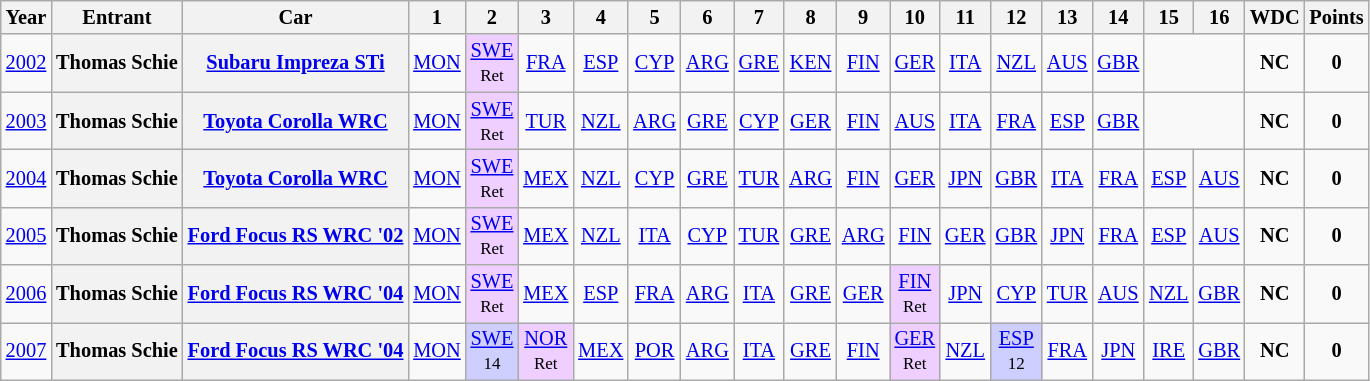<table class="wikitable" style="text-align:center; font-size:85%;">
<tr>
<th>Year</th>
<th>Entrant</th>
<th>Car</th>
<th>1</th>
<th>2</th>
<th>3</th>
<th>4</th>
<th>5</th>
<th>6</th>
<th>7</th>
<th>8</th>
<th>9</th>
<th>10</th>
<th>11</th>
<th>12</th>
<th>13</th>
<th>14</th>
<th>15</th>
<th>16</th>
<th>WDC</th>
<th>Points</th>
</tr>
<tr>
<td><a href='#'>2002</a></td>
<th nowrap>Thomas Schie</th>
<th nowrap><a href='#'>Subaru Impreza STi</a></th>
<td><a href='#'>MON</a></td>
<td style="background:#efcfff;"><a href='#'>SWE</a><br><small>Ret</small></td>
<td><a href='#'>FRA</a></td>
<td><a href='#'>ESP</a></td>
<td><a href='#'>CYP</a></td>
<td><a href='#'>ARG</a></td>
<td><a href='#'>GRE</a></td>
<td><a href='#'>KEN</a></td>
<td><a href='#'>FIN</a></td>
<td><a href='#'>GER</a></td>
<td><a href='#'>ITA</a></td>
<td><a href='#'>NZL</a></td>
<td><a href='#'>AUS</a></td>
<td><a href='#'>GBR</a></td>
<td colspan=2></td>
<td><strong>NC</strong></td>
<td><strong>0</strong></td>
</tr>
<tr>
<td><a href='#'>2003</a></td>
<th nowrap>Thomas Schie</th>
<th nowrap><a href='#'>Toyota Corolla WRC</a></th>
<td><a href='#'>MON</a></td>
<td style="background:#efcfff;"><a href='#'>SWE</a><br><small>Ret</small></td>
<td><a href='#'>TUR</a></td>
<td><a href='#'>NZL</a></td>
<td><a href='#'>ARG</a></td>
<td><a href='#'>GRE</a></td>
<td><a href='#'>CYP</a></td>
<td><a href='#'>GER</a></td>
<td><a href='#'>FIN</a></td>
<td><a href='#'>AUS</a></td>
<td><a href='#'>ITA</a></td>
<td><a href='#'>FRA</a></td>
<td><a href='#'>ESP</a></td>
<td><a href='#'>GBR</a></td>
<td colspan=2></td>
<td><strong>NC</strong></td>
<td><strong>0</strong></td>
</tr>
<tr>
<td><a href='#'>2004</a></td>
<th nowrap>Thomas Schie</th>
<th nowrap><a href='#'>Toyota Corolla WRC</a></th>
<td><a href='#'>MON</a></td>
<td style="background:#efcfff;"><a href='#'>SWE</a><br><small>Ret</small></td>
<td><a href='#'>MEX</a></td>
<td><a href='#'>NZL</a></td>
<td><a href='#'>CYP</a></td>
<td><a href='#'>GRE</a></td>
<td><a href='#'>TUR</a></td>
<td><a href='#'>ARG</a></td>
<td><a href='#'>FIN</a></td>
<td><a href='#'>GER</a></td>
<td><a href='#'>JPN</a></td>
<td><a href='#'>GBR</a></td>
<td><a href='#'>ITA</a></td>
<td><a href='#'>FRA</a></td>
<td><a href='#'>ESP</a></td>
<td><a href='#'>AUS</a></td>
<td><strong>NC</strong></td>
<td><strong>0</strong></td>
</tr>
<tr>
<td><a href='#'>2005</a></td>
<th nowrap>Thomas Schie</th>
<th nowrap><a href='#'>Ford Focus RS WRC '02</a></th>
<td><a href='#'>MON</a></td>
<td style="background:#efcfff;"><a href='#'>SWE</a><br><small>Ret</small></td>
<td><a href='#'>MEX</a></td>
<td><a href='#'>NZL</a></td>
<td><a href='#'>ITA</a></td>
<td><a href='#'>CYP</a></td>
<td><a href='#'>TUR</a></td>
<td><a href='#'>GRE</a></td>
<td><a href='#'>ARG</a></td>
<td><a href='#'>FIN</a></td>
<td><a href='#'>GER</a></td>
<td><a href='#'>GBR</a></td>
<td><a href='#'>JPN</a></td>
<td><a href='#'>FRA</a></td>
<td><a href='#'>ESP</a></td>
<td><a href='#'>AUS</a></td>
<td><strong>NC</strong></td>
<td><strong>0</strong></td>
</tr>
<tr>
<td><a href='#'>2006</a></td>
<th nowrap>Thomas Schie</th>
<th nowrap><a href='#'>Ford Focus RS WRC '04</a></th>
<td><a href='#'>MON</a></td>
<td style="background:#efcfff;"><a href='#'>SWE</a><br><small>Ret</small></td>
<td><a href='#'>MEX</a></td>
<td><a href='#'>ESP</a></td>
<td><a href='#'>FRA</a></td>
<td><a href='#'>ARG</a></td>
<td><a href='#'>ITA</a></td>
<td><a href='#'>GRE</a></td>
<td><a href='#'>GER</a></td>
<td style="background:#efcfff;"><a href='#'>FIN</a><br><small>Ret</small></td>
<td><a href='#'>JPN</a></td>
<td><a href='#'>CYP</a></td>
<td><a href='#'>TUR</a></td>
<td><a href='#'>AUS</a></td>
<td><a href='#'>NZL</a></td>
<td><a href='#'>GBR</a></td>
<td><strong>NC</strong></td>
<td><strong>0</strong></td>
</tr>
<tr>
<td><a href='#'>2007</a></td>
<th nowrap>Thomas Schie</th>
<th nowrap><a href='#'>Ford Focus RS WRC '04</a></th>
<td><a href='#'>MON</a></td>
<td style="background:#cfcfff;"><a href='#'>SWE</a><br><small>14</small></td>
<td style="background:#efcfff;"><a href='#'>NOR</a><br><small>Ret</small></td>
<td><a href='#'>MEX</a></td>
<td><a href='#'>POR</a></td>
<td><a href='#'>ARG</a></td>
<td><a href='#'>ITA</a></td>
<td><a href='#'>GRE</a></td>
<td><a href='#'>FIN</a></td>
<td style="background:#efcfff;"><a href='#'>GER</a><br><small>Ret</small></td>
<td><a href='#'>NZL</a></td>
<td style="background:#cfcfff;"><a href='#'>ESP</a><br><small>12</small></td>
<td><a href='#'>FRA</a></td>
<td><a href='#'>JPN</a></td>
<td><a href='#'>IRE</a></td>
<td><a href='#'>GBR</a></td>
<td><strong>NC</strong></td>
<td><strong>0</strong></td>
</tr>
</table>
